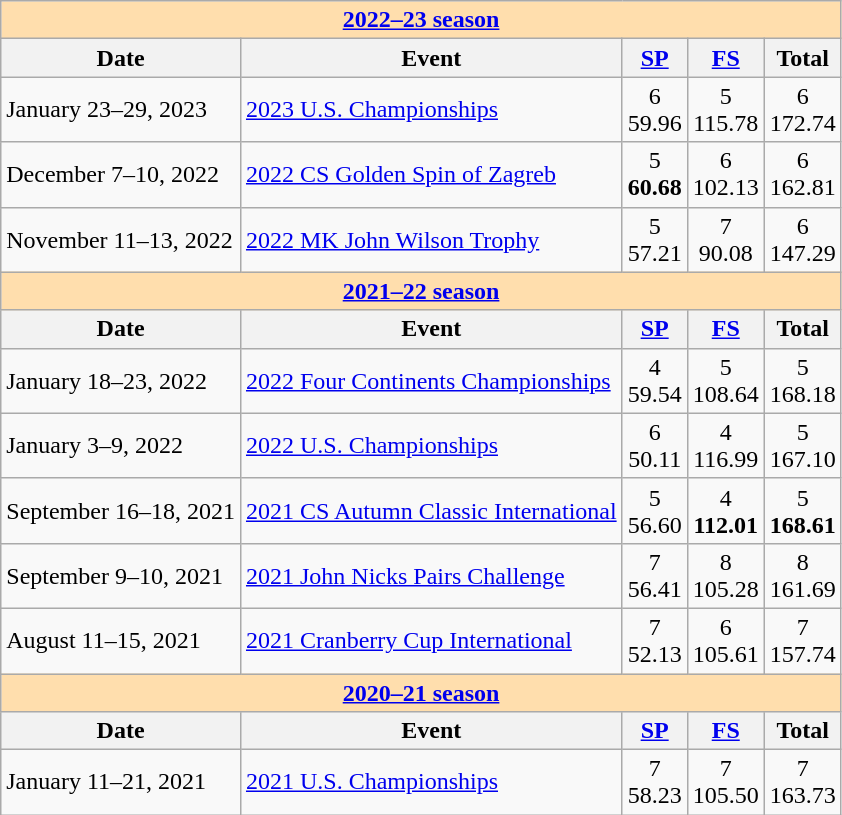<table class="wikitable">
<tr>
<td style="background-color: #ffdead;" colspan=5 align=center><a href='#'><strong>2022–23 season</strong></a></td>
</tr>
<tr>
<th>Date</th>
<th>Event</th>
<th><a href='#'>SP</a></th>
<th><a href='#'>FS</a></th>
<th>Total</th>
</tr>
<tr>
<td>January 23–29, 2023</td>
<td><a href='#'>2023 U.S. Championships</a></td>
<td align=center>6 <br> 59.96</td>
<td align=center>5 <br> 115.78</td>
<td align=center>6 <br> 172.74</td>
</tr>
<tr>
<td>December 7–10, 2022</td>
<td><a href='#'>2022 CS Golden Spin of Zagreb</a></td>
<td align=center>5 <br> <strong>60.68</strong></td>
<td align=center>6 <br> 102.13</td>
<td align=center>6 <br> 162.81</td>
</tr>
<tr>
<td>November 11–13, 2022</td>
<td><a href='#'>2022 MK John Wilson Trophy</a></td>
<td align=center>5 <br> 57.21</td>
<td align=center>7 <br> 90.08</td>
<td align=center>6 <br> 147.29</td>
</tr>
<tr>
<td style="background-color: #ffdead;" colspan=5 align=center><a href='#'><strong>2021–22 season</strong></a></td>
</tr>
<tr>
<th>Date</th>
<th>Event</th>
<th><a href='#'>SP</a></th>
<th><a href='#'>FS</a></th>
<th>Total</th>
</tr>
<tr>
<td>January 18–23, 2022</td>
<td><a href='#'>2022 Four Continents Championships</a></td>
<td align=center>4 <br> 59.54</td>
<td align=center>5 <br> 108.64</td>
<td align=center>5 <br> 168.18</td>
</tr>
<tr>
<td>January 3–9, 2022</td>
<td><a href='#'>2022 U.S. Championships</a></td>
<td align=center>6 <br> 50.11</td>
<td align=center>4 <br> 116.99</td>
<td align=center>5 <br> 167.10</td>
</tr>
<tr>
<td>September 16–18, 2021</td>
<td><a href='#'>2021 CS Autumn Classic International</a></td>
<td align=center>5 <br> 56.60</td>
<td align=center>4 <br> <strong>112.01</strong></td>
<td align=center>5 <br> <strong>168.61</strong></td>
</tr>
<tr>
<td>September 9–10, 2021</td>
<td><a href='#'>2021 John Nicks Pairs Challenge</a></td>
<td align=center>7 <br> 56.41</td>
<td align=center>8 <br> 105.28</td>
<td align=center>8 <br> 161.69</td>
</tr>
<tr>
<td>August 11–15, 2021</td>
<td><a href='#'>2021 Cranberry Cup International</a></td>
<td align=center>7 <br> 52.13</td>
<td align=center>6 <br> 105.61</td>
<td align=center>7 <br> 157.74</td>
</tr>
<tr>
<td style="background-color: #ffdead;" colspan=5 align=center><a href='#'><strong>2020–21 season</strong></a></td>
</tr>
<tr>
<th>Date</th>
<th>Event</th>
<th><a href='#'>SP</a></th>
<th><a href='#'>FS</a></th>
<th>Total</th>
</tr>
<tr>
<td>January 11–21, 2021</td>
<td><a href='#'>2021 U.S. Championships</a></td>
<td align=center>7 <br> 58.23</td>
<td align=center>7 <br> 105.50</td>
<td align=center>7 <br> 163.73</td>
</tr>
</table>
